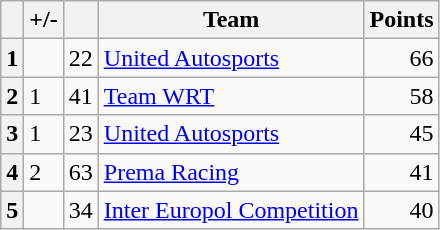<table class="wikitable" style"font-size:95%;">
<tr>
<th scope="col"></th>
<th scope="col">+/-</th>
<th scope="col"></th>
<th scope="col">Team</th>
<th scope="col">Points</th>
</tr>
<tr>
<th align="center">1</th>
<td align="left"></td>
<td align="center">22</td>
<td> <a href='#'>United Autosports</a></td>
<td align="right">66</td>
</tr>
<tr>
<th align="center">2</th>
<td align="left"> 1</td>
<td align="center">41</td>
<td> <a href='#'>Team WRT</a></td>
<td align="right">58</td>
</tr>
<tr>
<th align="center">3</th>
<td align="left"> 1</td>
<td align="center">23</td>
<td> <a href='#'>United Autosports</a></td>
<td align="right">45</td>
</tr>
<tr>
<th align="center">4</th>
<td align="left"> 2</td>
<td align="center">63</td>
<td> <a href='#'>Prema Racing</a></td>
<td align="right">41</td>
</tr>
<tr>
<th align="center">5</th>
<td align="left"></td>
<td align="center">34</td>
<td> <a href='#'>Inter Europol Competition</a></td>
<td align="right">40</td>
</tr>
</table>
